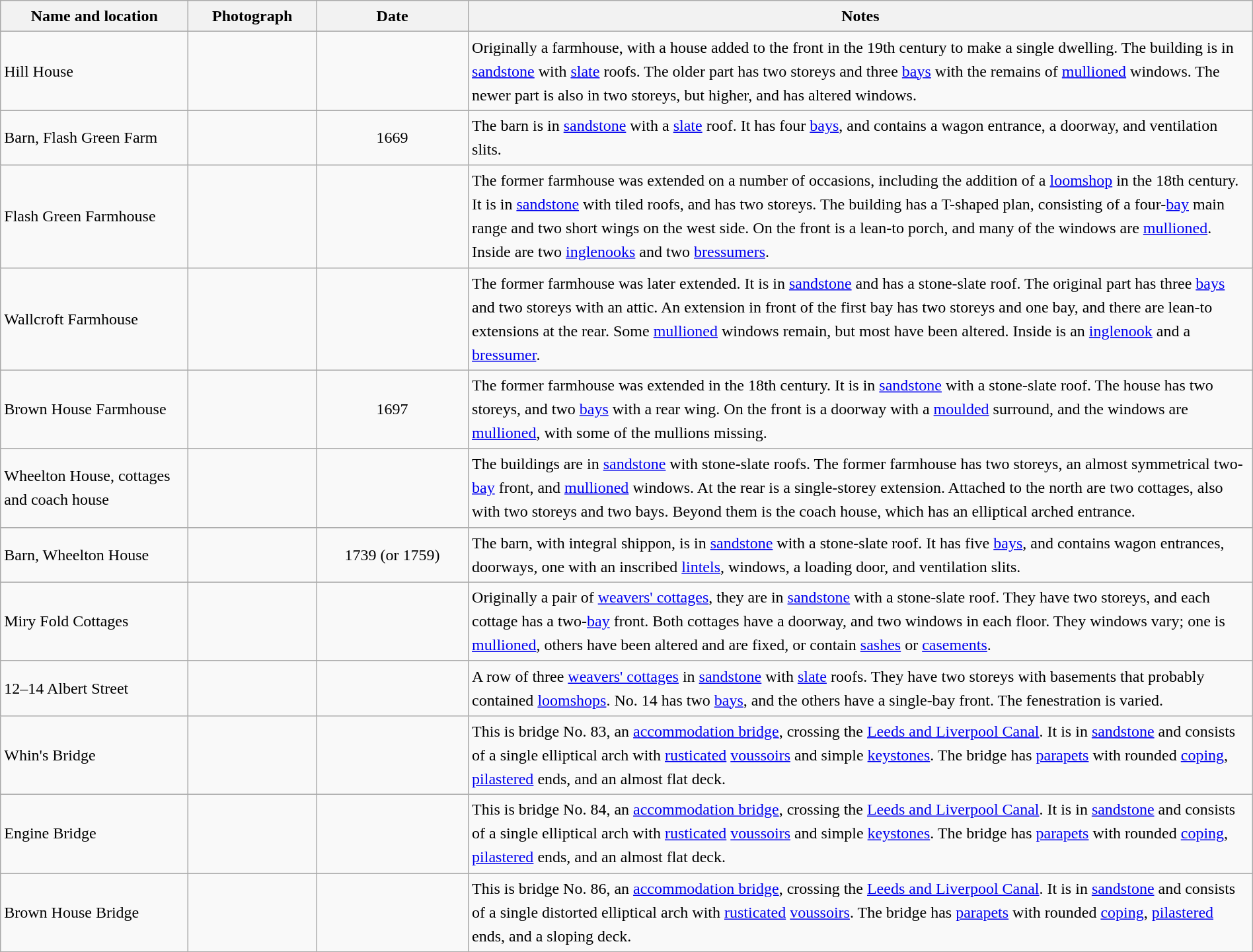<table class="wikitable sortable plainrowheaders" style="width:100%;border:0px;text-align:left;line-height:150%;">
<tr>
<th scope="col"  style="width:150px">Name and location</th>
<th scope="col"  style="width:100px" class="unsortable">Photograph</th>
<th scope="col"  style="width:120px">Date</th>
<th scope="col"  style="width:650px" class="unsortable">Notes</th>
</tr>
<tr>
<td>Hill House<br><small></small></td>
<td></td>
<td align="center"></td>
<td>Originally a farmhouse, with a house added to the front in the 19th century to make a single dwelling.  The building is in <a href='#'>sandstone</a> with <a href='#'>slate</a> roofs.  The older part has two storeys and three <a href='#'>bays</a> with the remains of <a href='#'>mullioned</a> windows.  The newer part is also in two storeys, but higher, and has altered windows.</td>
</tr>
<tr>
<td>Barn, Flash Green Farm<br><small></small></td>
<td></td>
<td align="center">1669</td>
<td>The barn is in <a href='#'>sandstone</a> with a <a href='#'>slate</a> roof.  It has four <a href='#'>bays</a>, and contains a wagon entrance, a doorway, and ventilation slits.</td>
</tr>
<tr>
<td>Flash Green Farmhouse<br><small></small></td>
<td></td>
<td align="center"></td>
<td>The former farmhouse was extended on a number of occasions, including the addition of a <a href='#'>loomshop</a> in the 18th century.  It is in <a href='#'>sandstone</a> with tiled roofs, and has two storeys.  The building has a T-shaped plan, consisting of a four-<a href='#'>bay</a> main range and two short wings on the west side.  On the front is a lean-to porch, and many of the windows are <a href='#'>mullioned</a>.  Inside are two <a href='#'>inglenooks</a> and two <a href='#'>bressumers</a>.</td>
</tr>
<tr>
<td>Wallcroft Farmhouse<br><small></small></td>
<td></td>
<td align="center"></td>
<td>The former farmhouse was later extended.  It is in <a href='#'>sandstone</a> and has a stone-slate roof.  The original part has three <a href='#'>bays</a> and two storeys with an attic.  An extension in front of the first bay has two storeys and one bay, and there are lean-to extensions at the rear.  Some <a href='#'>mullioned</a> windows remain, but most have been altered.  Inside is an <a href='#'>inglenook</a> and a <a href='#'>bressumer</a>.</td>
</tr>
<tr>
<td>Brown House Farmhouse<br><small></small></td>
<td></td>
<td align="center">1697</td>
<td>The former farmhouse was extended in the 18th century.  It is in <a href='#'>sandstone</a> with a stone-slate roof.  The house has two storeys, and two <a href='#'>bays</a> with a rear wing.  On the front is a doorway with a <a href='#'>moulded</a> surround, and the windows are <a href='#'>mullioned</a>, with some of the mullions missing.</td>
</tr>
<tr>
<td>Wheelton House, cottages and coach house<br><small></small></td>
<td></td>
<td align="center"></td>
<td>The buildings are in <a href='#'>sandstone</a> with stone-slate roofs.  The former farmhouse has two storeys, an almost symmetrical two-<a href='#'>bay</a> front, and <a href='#'>mullioned</a> windows.  At the rear is a single-storey extension.  Attached to the north are two cottages, also with two storeys and two bays.  Beyond them is the coach house, which has an elliptical arched entrance.</td>
</tr>
<tr>
<td>Barn, Wheelton House<br><small></small></td>
<td></td>
<td align="center">1739 (or 1759)</td>
<td>The barn, with integral shippon, is in <a href='#'>sandstone</a> with a stone-slate roof.  It has five <a href='#'>bays</a>, and contains wagon entrances, doorways, one with an inscribed <a href='#'>lintels</a>, windows, a loading door, and ventilation slits.</td>
</tr>
<tr>
<td>Miry Fold Cottages<br><small></small></td>
<td></td>
<td align="center"></td>
<td>Originally a pair of <a href='#'>weavers' cottages</a>, they are in <a href='#'>sandstone</a> with a stone-slate roof.  They have two storeys, and each cottage has a two-<a href='#'>bay</a> front.  Both cottages have a doorway, and two windows in each floor.  They windows vary; one is <a href='#'>mullioned</a>, others have been altered and are fixed, or contain <a href='#'>sashes</a> or <a href='#'>casements</a>.</td>
</tr>
<tr>
<td>12–14 Albert Street<br><small></small></td>
<td></td>
<td align="center"></td>
<td>A row of three <a href='#'>weavers' cottages</a> in <a href='#'>sandstone</a> with <a href='#'>slate</a> roofs.  They have two storeys with basements that probably contained <a href='#'>loomshops</a>.  No. 14 has two <a href='#'>bays</a>, and the others have a single-bay front.  The fenestration is varied.</td>
</tr>
<tr>
<td>Whin's Bridge<br><small></small></td>
<td></td>
<td align="center"></td>
<td>This is bridge No. 83, an <a href='#'>accommodation bridge</a>, crossing the <a href='#'>Leeds and Liverpool Canal</a>.  It is in <a href='#'>sandstone</a> and consists of a single elliptical arch with <a href='#'>rusticated</a> <a href='#'>voussoirs</a> and simple <a href='#'>keystones</a>.  The bridge has <a href='#'>parapets</a> with rounded <a href='#'>coping</a>, <a href='#'>pilastered</a> ends, and an almost flat deck.</td>
</tr>
<tr>
<td>Engine Bridge<br><small></small></td>
<td></td>
<td align="center"></td>
<td>This is bridge No. 84, an <a href='#'>accommodation bridge</a>, crossing the <a href='#'>Leeds and Liverpool Canal</a>.  It is in <a href='#'>sandstone</a> and consists of a single elliptical arch with <a href='#'>rusticated</a> <a href='#'>voussoirs</a> and simple <a href='#'>keystones</a>.  The bridge has <a href='#'>parapets</a> with rounded <a href='#'>coping</a>, <a href='#'>pilastered</a> ends, and an almost flat deck.</td>
</tr>
<tr>
<td>Brown House Bridge<br><small></small></td>
<td></td>
<td align="center"></td>
<td>This is bridge No. 86, an <a href='#'>accommodation bridge</a>, crossing the <a href='#'>Leeds and Liverpool Canal</a>.  It is in <a href='#'>sandstone</a> and consists of a single distorted elliptical arch with <a href='#'>rusticated</a> <a href='#'>voussoirs</a>.  The bridge has <a href='#'>parapets</a> with rounded <a href='#'>coping</a>, <a href='#'>pilastered</a> ends, and a sloping deck.</td>
</tr>
<tr>
</tr>
</table>
